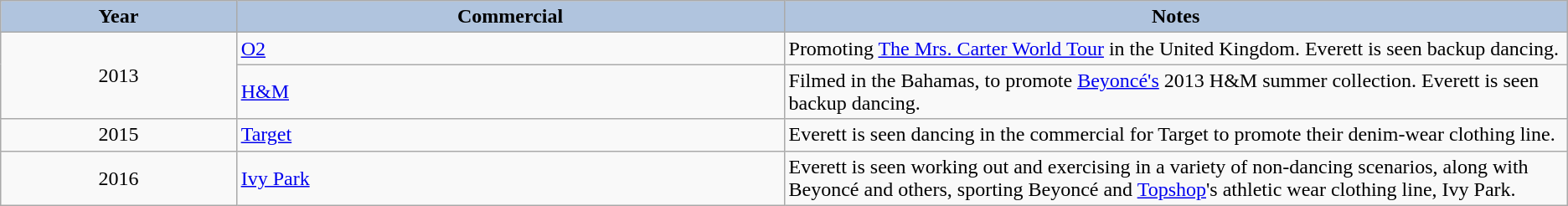<table class="wikitable">
<tr style="text-align:center;">
<th style="background:#B0C4DE;">Year</th>
<th style="background:#B0C4DE;">Commercial</th>
<th style="background:#b0c4de; width:50%;">Notes</th>
</tr>
<tr>
<td style="text-align:center;" rowspan="2">2013</td>
<td><a href='#'>O2</a></td>
<td>Promoting <a href='#'>The Mrs. Carter World Tour</a> in the United Kingdom. Everett is seen backup dancing.</td>
</tr>
<tr>
<td><a href='#'>H&M</a></td>
<td>Filmed in the Bahamas, to promote <a href='#'>Beyoncé's</a> 2013 H&M summer collection. Everett is seen backup dancing.</td>
</tr>
<tr>
<td style="text-align:center;">2015</td>
<td><a href='#'>Target</a></td>
<td>Everett is seen dancing in the commercial for Target to promote their denim-wear clothing line.</td>
</tr>
<tr>
<td style="text-align:center;">2016</td>
<td><a href='#'>Ivy Park</a></td>
<td>Everett is seen working out and exercising in a variety of non-dancing scenarios, along with Beyoncé and others, sporting Beyoncé and <a href='#'>Topshop</a>'s athletic wear clothing line, Ivy Park.</td>
</tr>
</table>
